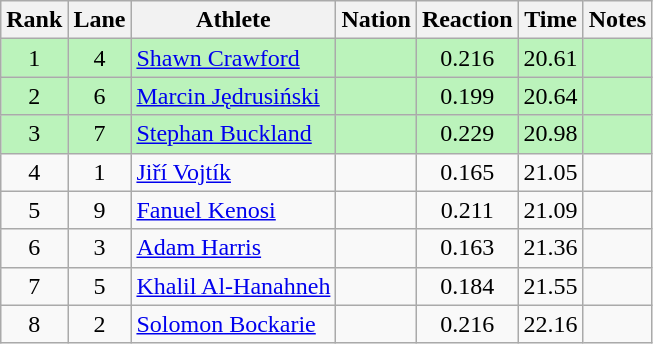<table class="wikitable sortable" style="text-align:center">
<tr>
<th>Rank</th>
<th>Lane</th>
<th>Athlete</th>
<th>Nation</th>
<th>Reaction</th>
<th>Time</th>
<th>Notes</th>
</tr>
<tr bgcolor=bbf3bb>
<td>1</td>
<td>4</td>
<td align=left><a href='#'>Shawn Crawford</a></td>
<td align=left></td>
<td>0.216</td>
<td>20.61</td>
<td></td>
</tr>
<tr bgcolor=bbf3bb>
<td>2</td>
<td>6</td>
<td align=left><a href='#'>Marcin Jędrusiński</a></td>
<td align=left></td>
<td>0.199</td>
<td>20.64</td>
<td></td>
</tr>
<tr bgcolor=bbf3bb>
<td>3</td>
<td>7</td>
<td align=left><a href='#'>Stephan Buckland</a></td>
<td align=left></td>
<td>0.229</td>
<td>20.98</td>
<td></td>
</tr>
<tr>
<td>4</td>
<td>1</td>
<td align=left><a href='#'>Jiří Vojtík</a></td>
<td align=left></td>
<td>0.165</td>
<td>21.05</td>
<td></td>
</tr>
<tr>
<td>5</td>
<td>9</td>
<td align=left><a href='#'>Fanuel Kenosi</a></td>
<td align=left></td>
<td>0.211</td>
<td>21.09</td>
<td></td>
</tr>
<tr>
<td>6</td>
<td>3</td>
<td align=left><a href='#'>Adam Harris</a></td>
<td align=left></td>
<td>0.163</td>
<td>21.36</td>
<td></td>
</tr>
<tr>
<td>7</td>
<td>5</td>
<td align=left><a href='#'>Khalil Al-Hanahneh</a></td>
<td align=left></td>
<td>0.184</td>
<td>21.55</td>
<td></td>
</tr>
<tr>
<td>8</td>
<td>2</td>
<td align=left><a href='#'>Solomon Bockarie</a></td>
<td align=left></td>
<td>0.216</td>
<td>22.16</td>
<td></td>
</tr>
</table>
